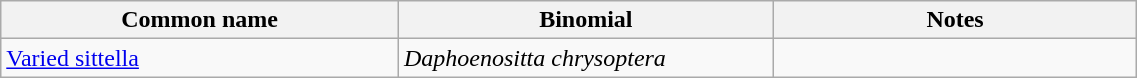<table style="width:60%;" class="wikitable">
<tr>
<th width=35%>Common name</th>
<th width=33%>Binomial</th>
<th width=32%>Notes</th>
</tr>
<tr>
<td><a href='#'>Varied sittella</a></td>
<td><em>Daphoenositta chrysoptera</em></td>
<td></td>
</tr>
</table>
